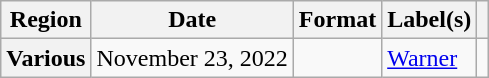<table class="wikitable plainrowheaders">
<tr>
<th scope="col">Region</th>
<th scope="col">Date</th>
<th scope="col">Format</th>
<th scope="col">Label(s)</th>
<th scope="col"></th>
</tr>
<tr>
<th scope="row">Various</th>
<td>November 23, 2022</td>
<td></td>
<td><a href='#'>Warner</a></td>
<td style="text-align:center;"></td>
</tr>
</table>
